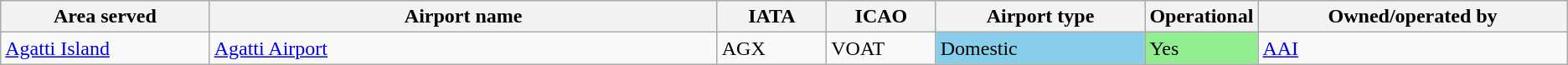<table class="sortable wikitable"style="text-align:left;"style="font-size: 85%">
<tr>
<th style="width:10em;">Area served</th>
<th style="width:25em;">Airport name</th>
<th style="width:5em;">IATA</th>
<th style="width:5em;">ICAO</th>
<th style="width:10em;">Airport type</th>
<th style="width:5em;">Operational</th>
<th style="width:15em;">Owned/operated by</th>
</tr>
<tr>
<td><a href='#'>Agatti Island</a></td>
<td><a href='#'>Agatti Airport</a></td>
<td>AGX</td>
<td>VOAT</td>
<td style="background:skyblue;">Domestic</td>
<td style="background:lightgreen;">Yes</td>
<td><a href='#'>AAI</a></td>
</tr>
</table>
